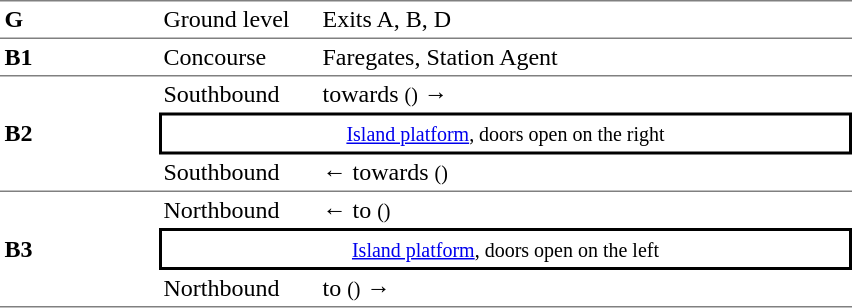<table cellspacing=0 cellpadding=3>
<tr>
<td style="border-top:solid 1px gray;border-bottom:solid 1px gray;" width=100><strong>G</strong></td>
<td style="border-top:solid 1px gray;border-bottom:solid 1px gray;" width=100>Ground level</td>
<td style="border-top:solid 1px gray;border-bottom:solid 1px gray;" width=350>Exits A, B, D</td>
</tr>
<tr>
<td style="border-bottom:solid 1px gray;"><strong>B1</strong></td>
<td style="border-bottom:solid 1px gray;">Concourse</td>
<td style="border-bottom:solid 1px gray;">Faregates, Station Agent</td>
</tr>
<tr>
<td style="border-bottom:solid 1px gray;" rowspan=3><strong>B2</strong></td>
<td>Southbound</td>
<td> towards  <small>()</small> →</td>
</tr>
<tr>
<td style="border-right:solid 2px black;border-left:solid 2px black;border-top:solid 2px black;border-bottom:solid 2px black;text-align:center;" colspan=2><small><a href='#'>Island platform</a>, doors open on the right</small></td>
</tr>
<tr>
<td style="border-bottom:solid 1px gray;">Southbound</td>
<td style="border-bottom:solid 1px gray;">←  towards  <small>()</small></td>
</tr>
<tr>
<td style="border-bottom:solid 1px gray;" rowspan=3><strong>B3</strong></td>
<td>Northbound</td>
<td>←  to  <small>()</small></td>
</tr>
<tr>
<td style="border-right:solid 2px black;border-left:solid 2px black;border-top:solid 2px black;border-bottom:solid 2px black;text-align:center;" colspan=2><small><a href='#'>Island platform</a>, doors open on the left</small></td>
</tr>
<tr>
<td style="border-bottom:solid 1px gray;">Northbound</td>
<td style="border-bottom:solid 1px gray;"> to  <small>()</small> →</td>
</tr>
</table>
